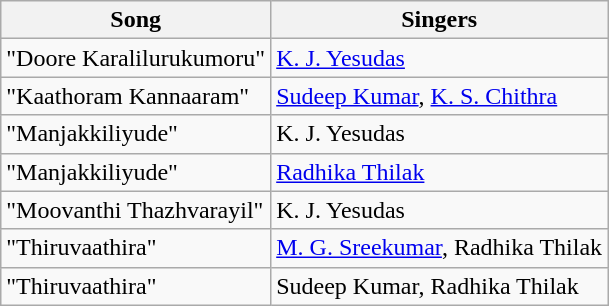<table class="wikitable">
<tr>
<th>Song</th>
<th>Singers</th>
</tr>
<tr>
<td>"Doore Karalilurukumoru"</td>
<td><a href='#'>K. J. Yesudas</a></td>
</tr>
<tr>
<td>"Kaathoram Kannaaram"</td>
<td><a href='#'>Sudeep Kumar</a>, <a href='#'>K. S. Chithra</a></td>
</tr>
<tr>
<td>"Manjakkiliyude"</td>
<td>K. J. Yesudas</td>
</tr>
<tr>
<td>"Manjakkiliyude"</td>
<td><a href='#'>Radhika Thilak</a></td>
</tr>
<tr>
<td>"Moovanthi Thazhvarayil"</td>
<td>K. J. Yesudas</td>
</tr>
<tr>
<td>"Thiruvaathira"</td>
<td><a href='#'>M. G. Sreekumar</a>, Radhika Thilak</td>
</tr>
<tr>
<td>"Thiruvaathira"</td>
<td>Sudeep Kumar, Radhika Thilak</td>
</tr>
</table>
